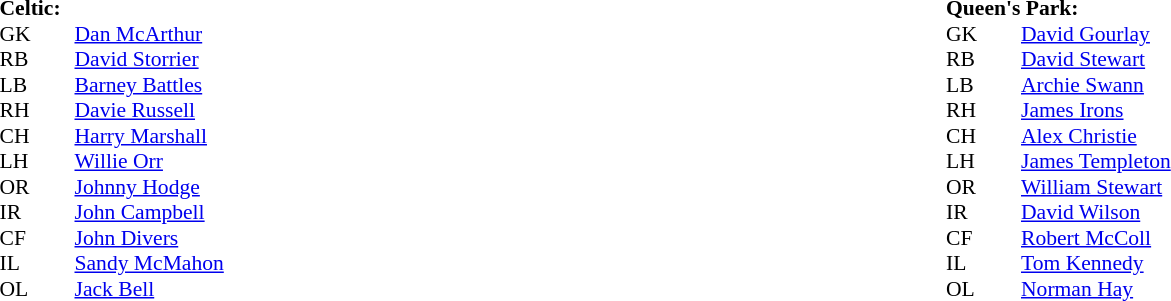<table width="100%">
<tr>
<td valign="top" width="50%"><br><table style="font-size: 90%" cellspacing="0" cellpadding="0">
<tr>
<td colspan="4"><strong>Celtic:</strong></td>
</tr>
<tr>
<th width="25"></th>
<th width="25"></th>
</tr>
<tr>
<td>GK</td>
<td></td>
<td><a href='#'>Dan McArthur</a></td>
</tr>
<tr>
<td>RB</td>
<td></td>
<td><a href='#'>David Storrier</a></td>
</tr>
<tr>
<td>LB</td>
<td></td>
<td><a href='#'>Barney Battles</a></td>
</tr>
<tr>
<td>RH</td>
<td></td>
<td><a href='#'>Davie Russell</a></td>
</tr>
<tr>
<td>CH</td>
<td></td>
<td><a href='#'>Harry Marshall</a></td>
</tr>
<tr>
<td>LH</td>
<td></td>
<td><a href='#'>Willie Orr</a></td>
</tr>
<tr>
<td>OR</td>
<td></td>
<td><a href='#'>Johnny Hodge</a></td>
</tr>
<tr>
<td>IR</td>
<td></td>
<td><a href='#'>John Campbell</a></td>
</tr>
<tr>
<td>CF</td>
<td></td>
<td><a href='#'>John Divers</a></td>
</tr>
<tr>
<td>IL</td>
<td></td>
<td><a href='#'>Sandy McMahon</a></td>
</tr>
<tr>
<td>OL</td>
<td></td>
<td><a href='#'>Jack Bell</a></td>
</tr>
</table>
</td>
<td valign="top" width="50%"><br><table style="font-size: 90%" cellspacing="0" cellpadding="0">
<tr>
<td colspan="4"><strong>Queen's Park:</strong></td>
</tr>
<tr>
<th width="25"></th>
<th width="25"></th>
</tr>
<tr>
<td>GK</td>
<td></td>
<td><a href='#'>David Gourlay</a></td>
</tr>
<tr>
<td>RB</td>
<td></td>
<td><a href='#'>David Stewart</a></td>
</tr>
<tr>
<td>LB</td>
<td></td>
<td><a href='#'>Archie Swann</a></td>
</tr>
<tr>
<td>RH</td>
<td></td>
<td><a href='#'>James Irons</a></td>
</tr>
<tr>
<td>CH</td>
<td></td>
<td><a href='#'>Alex Christie</a></td>
</tr>
<tr>
<td>LH</td>
<td></td>
<td><a href='#'>James Templeton</a></td>
</tr>
<tr>
<td>OR</td>
<td></td>
<td><a href='#'>William Stewart</a></td>
</tr>
<tr>
<td>IR</td>
<td></td>
<td><a href='#'>David Wilson</a></td>
</tr>
<tr>
<td>CF</td>
<td></td>
<td><a href='#'>Robert McColl</a></td>
</tr>
<tr>
<td>IL</td>
<td></td>
<td><a href='#'>Tom Kennedy</a></td>
</tr>
<tr>
<td>OL</td>
<td></td>
<td><a href='#'>Norman Hay</a></td>
</tr>
</table>
</td>
</tr>
</table>
